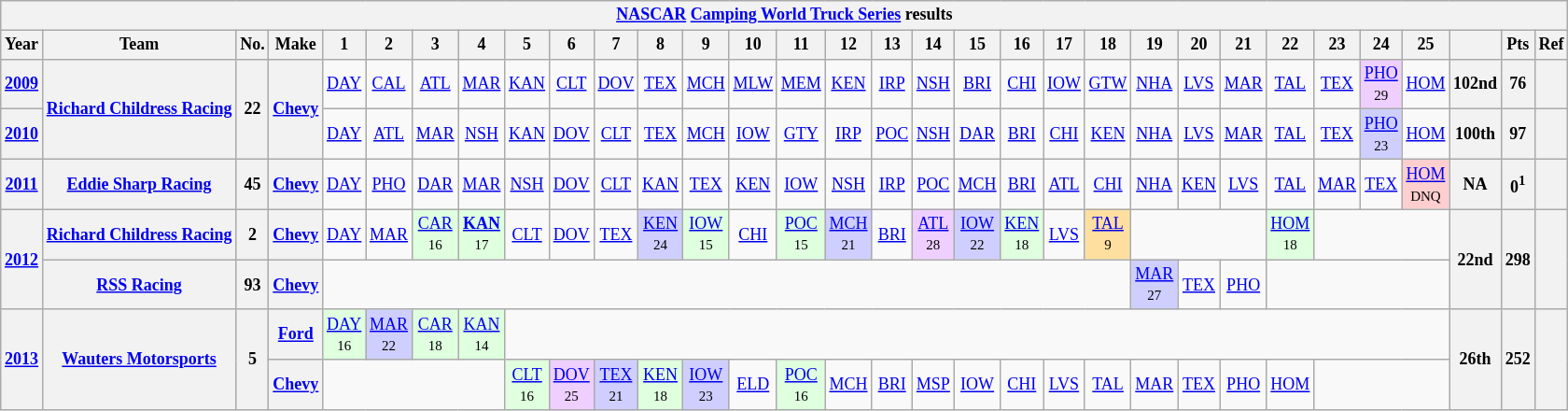<table class="wikitable" style="text-align:center; font-size:75%">
<tr>
<th colspan=45><a href='#'>NASCAR</a> <a href='#'>Camping World Truck Series</a> results</th>
</tr>
<tr>
<th>Year</th>
<th>Team</th>
<th>No.</th>
<th>Make</th>
<th>1</th>
<th>2</th>
<th>3</th>
<th>4</th>
<th>5</th>
<th>6</th>
<th>7</th>
<th>8</th>
<th>9</th>
<th>10</th>
<th>11</th>
<th>12</th>
<th>13</th>
<th>14</th>
<th>15</th>
<th>16</th>
<th>17</th>
<th>18</th>
<th>19</th>
<th>20</th>
<th>21</th>
<th>22</th>
<th>23</th>
<th>24</th>
<th>25</th>
<th></th>
<th>Pts</th>
<th>Ref</th>
</tr>
<tr>
<th><a href='#'>2009</a></th>
<th rowspan=2><a href='#'>Richard Childress Racing</a></th>
<th rowspan=2>22</th>
<th rowspan=2><a href='#'>Chevy</a></th>
<td><a href='#'>DAY</a></td>
<td><a href='#'>CAL</a></td>
<td><a href='#'>ATL</a></td>
<td><a href='#'>MAR</a></td>
<td><a href='#'>KAN</a></td>
<td><a href='#'>CLT</a></td>
<td><a href='#'>DOV</a></td>
<td><a href='#'>TEX</a></td>
<td><a href='#'>MCH</a></td>
<td><a href='#'>MLW</a></td>
<td><a href='#'>MEM</a></td>
<td><a href='#'>KEN</a></td>
<td><a href='#'>IRP</a></td>
<td><a href='#'>NSH</a></td>
<td><a href='#'>BRI</a></td>
<td><a href='#'>CHI</a></td>
<td><a href='#'>IOW</a></td>
<td><a href='#'>GTW</a></td>
<td><a href='#'>NHA</a></td>
<td><a href='#'>LVS</a></td>
<td><a href='#'>MAR</a></td>
<td><a href='#'>TAL</a></td>
<td><a href='#'>TEX</a></td>
<td style="background:#EFCFFF;"><a href='#'>PHO</a><br><small>29</small></td>
<td><a href='#'>HOM</a></td>
<th>102nd</th>
<th>76</th>
<th></th>
</tr>
<tr>
<th><a href='#'>2010</a></th>
<td><a href='#'>DAY</a></td>
<td><a href='#'>ATL</a></td>
<td><a href='#'>MAR</a></td>
<td><a href='#'>NSH</a></td>
<td><a href='#'>KAN</a></td>
<td><a href='#'>DOV</a></td>
<td><a href='#'>CLT</a></td>
<td><a href='#'>TEX</a></td>
<td><a href='#'>MCH</a></td>
<td><a href='#'>IOW</a></td>
<td><a href='#'>GTY</a></td>
<td><a href='#'>IRP</a></td>
<td><a href='#'>POC</a></td>
<td><a href='#'>NSH</a></td>
<td><a href='#'>DAR</a></td>
<td><a href='#'>BRI</a></td>
<td><a href='#'>CHI</a></td>
<td><a href='#'>KEN</a></td>
<td><a href='#'>NHA</a></td>
<td><a href='#'>LVS</a></td>
<td><a href='#'>MAR</a></td>
<td><a href='#'>TAL</a></td>
<td><a href='#'>TEX</a></td>
<td style="background:#CFCFFF;"><a href='#'>PHO</a><br><small>23</small></td>
<td><a href='#'>HOM</a></td>
<th>100th</th>
<th>97</th>
<th></th>
</tr>
<tr>
<th><a href='#'>2011</a></th>
<th><a href='#'>Eddie Sharp Racing</a></th>
<th>45</th>
<th><a href='#'>Chevy</a></th>
<td><a href='#'>DAY</a></td>
<td><a href='#'>PHO</a></td>
<td><a href='#'>DAR</a></td>
<td><a href='#'>MAR</a></td>
<td><a href='#'>NSH</a></td>
<td><a href='#'>DOV</a></td>
<td><a href='#'>CLT</a></td>
<td><a href='#'>KAN</a></td>
<td><a href='#'>TEX</a></td>
<td><a href='#'>KEN</a></td>
<td><a href='#'>IOW</a></td>
<td><a href='#'>NSH</a></td>
<td><a href='#'>IRP</a></td>
<td><a href='#'>POC</a></td>
<td><a href='#'>MCH</a></td>
<td><a href='#'>BRI</a></td>
<td><a href='#'>ATL</a></td>
<td><a href='#'>CHI</a></td>
<td><a href='#'>NHA</a></td>
<td><a href='#'>KEN</a></td>
<td><a href='#'>LVS</a></td>
<td><a href='#'>TAL</a></td>
<td><a href='#'>MAR</a></td>
<td><a href='#'>TEX</a></td>
<td style="background:#FFCFCF;"><a href='#'>HOM</a><br><small>DNQ</small></td>
<th>NA</th>
<th>0<sup>1</sup></th>
<th></th>
</tr>
<tr>
<th rowspan=2><a href='#'>2012</a></th>
<th><a href='#'>Richard Childress Racing</a></th>
<th>2</th>
<th><a href='#'>Chevy</a></th>
<td><a href='#'>DAY</a></td>
<td><a href='#'>MAR</a></td>
<td style="background:#DFFFDF;"><a href='#'>CAR</a><br><small>16</small></td>
<td style="background:#DFFFDF;"><strong><a href='#'>KAN</a></strong><br><small>17</small></td>
<td><a href='#'>CLT</a></td>
<td><a href='#'>DOV</a></td>
<td><a href='#'>TEX</a></td>
<td style="background:#CFCFFF;"><a href='#'>KEN</a><br><small>24</small></td>
<td style="background:#DFFFDF;"><a href='#'>IOW</a><br><small>15</small></td>
<td><a href='#'>CHI</a></td>
<td style="background:#DFFFDF;"><a href='#'>POC</a><br><small>15</small></td>
<td style="background:#CFCFFF;"><a href='#'>MCH</a><br><small>21</small></td>
<td><a href='#'>BRI</a></td>
<td style="background:#EFCFFF;"><a href='#'>ATL</a><br><small>28</small></td>
<td style="background:#CFCFFF;"><a href='#'>IOW</a><br><small>22</small></td>
<td style="background:#DFFFDF;"><a href='#'>KEN</a><br><small>18</small></td>
<td><a href='#'>LVS</a></td>
<td style="background:#FFDF9F;"><a href='#'>TAL</a><br><small>9</small></td>
<td colspan=3></td>
<td style="background:#DFFFDF;"><a href='#'>HOM</a><br><small>18</small></td>
<td colspan=3></td>
<th rowspan=2>22nd</th>
<th rowspan=2>298</th>
<th rowspan=2></th>
</tr>
<tr>
<th><a href='#'>RSS Racing</a></th>
<th>93</th>
<th><a href='#'>Chevy</a></th>
<td colspan=18></td>
<td style="background:#CFCFFF;"><a href='#'>MAR</a><br><small>27</small></td>
<td><a href='#'>TEX</a></td>
<td><a href='#'>PHO</a></td>
<td colspan=4></td>
</tr>
<tr>
<th rowspan=2><a href='#'>2013</a></th>
<th rowspan=2><a href='#'>Wauters Motorsports</a></th>
<th rowspan=2>5</th>
<th><a href='#'>Ford</a></th>
<td style="background:#DFFFDF;"><a href='#'>DAY</a><br><small>16</small></td>
<td style="background:#CFCFFF;"><a href='#'>MAR</a><br><small>22</small></td>
<td style="background:#DFFFDF;"><a href='#'>CAR</a><br><small>18</small></td>
<td style="background:#DFFFDF;"><a href='#'>KAN</a><br><small>14</small></td>
<td colspan=21></td>
<th rowspan=2>26th</th>
<th rowspan=2>252</th>
<th rowspan=2></th>
</tr>
<tr>
<th><a href='#'>Chevy</a></th>
<td colspan=4></td>
<td style="background:#DFFFDF;"><a href='#'>CLT</a><br><small>16</small></td>
<td style="background:#EFCFFF;"><a href='#'>DOV</a><br><small>25</small></td>
<td style="background:#CFCFFF;"><a href='#'>TEX</a><br><small>21</small></td>
<td style="background:#DFFFDF;"><a href='#'>KEN</a><br><small>18</small></td>
<td style="background:#CFCFFF;"><a href='#'>IOW</a><br><small>23</small></td>
<td><a href='#'>ELD</a></td>
<td style="background:#DFFFDF;"><a href='#'>POC</a><br><small>16</small></td>
<td><a href='#'>MCH</a></td>
<td><a href='#'>BRI</a></td>
<td><a href='#'>MSP</a></td>
<td><a href='#'>IOW</a></td>
<td><a href='#'>CHI</a></td>
<td><a href='#'>LVS</a></td>
<td><a href='#'>TAL</a></td>
<td><a href='#'>MAR</a></td>
<td><a href='#'>TEX</a></td>
<td><a href='#'>PHO</a></td>
<td><a href='#'>HOM</a></td>
<td colspan=3></td>
</tr>
</table>
